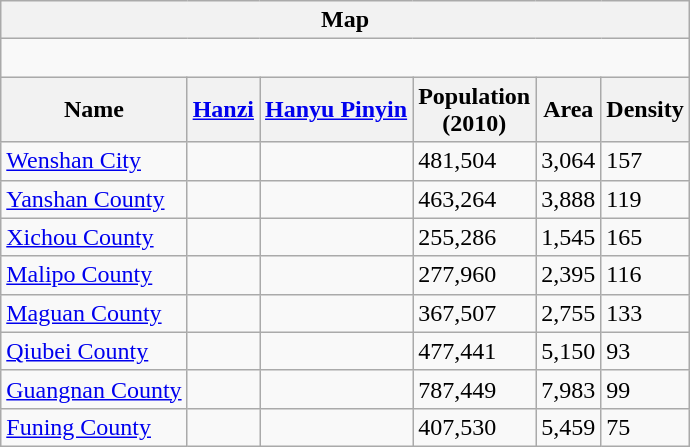<table class="wikitable">
<tr>
<th colspan="6">Map</th>
</tr>
<tr>
<td colspan="6"><div><br> 









</div></td>
</tr>
<tr>
<th>Name</th>
<th><a href='#'>Hanzi</a></th>
<th><a href='#'>Hanyu Pinyin</a></th>
<th>Population<br>(2010)</th>
<th>Area </th>
<th>Density</th>
</tr>
<tr --------->
<td><a href='#'>Wenshan City</a></td>
<td></td>
<td></td>
<td>481,504</td>
<td>3,064</td>
<td>157</td>
</tr>
<tr --------->
<td><a href='#'>Yanshan County</a></td>
<td></td>
<td></td>
<td>463,264</td>
<td>3,888</td>
<td>119</td>
</tr>
<tr --------->
<td><a href='#'>Xichou County</a></td>
<td></td>
<td></td>
<td>255,286</td>
<td>1,545</td>
<td>165</td>
</tr>
<tr --------->
<td><a href='#'>Malipo County</a></td>
<td></td>
<td></td>
<td>277,960</td>
<td>2,395</td>
<td>116</td>
</tr>
<tr --------->
<td><a href='#'>Maguan County</a></td>
<td></td>
<td></td>
<td>367,507</td>
<td>2,755</td>
<td>133</td>
</tr>
<tr --------->
<td><a href='#'>Qiubei County</a></td>
<td></td>
<td></td>
<td>477,441</td>
<td>5,150</td>
<td>93</td>
</tr>
<tr --------->
<td><a href='#'>Guangnan County</a></td>
<td></td>
<td></td>
<td>787,449</td>
<td>7,983</td>
<td>99</td>
</tr>
<tr --------->
<td><a href='#'>Funing County</a></td>
<td></td>
<td></td>
<td>407,530</td>
<td>5,459</td>
<td>75</td>
</tr>
</table>
